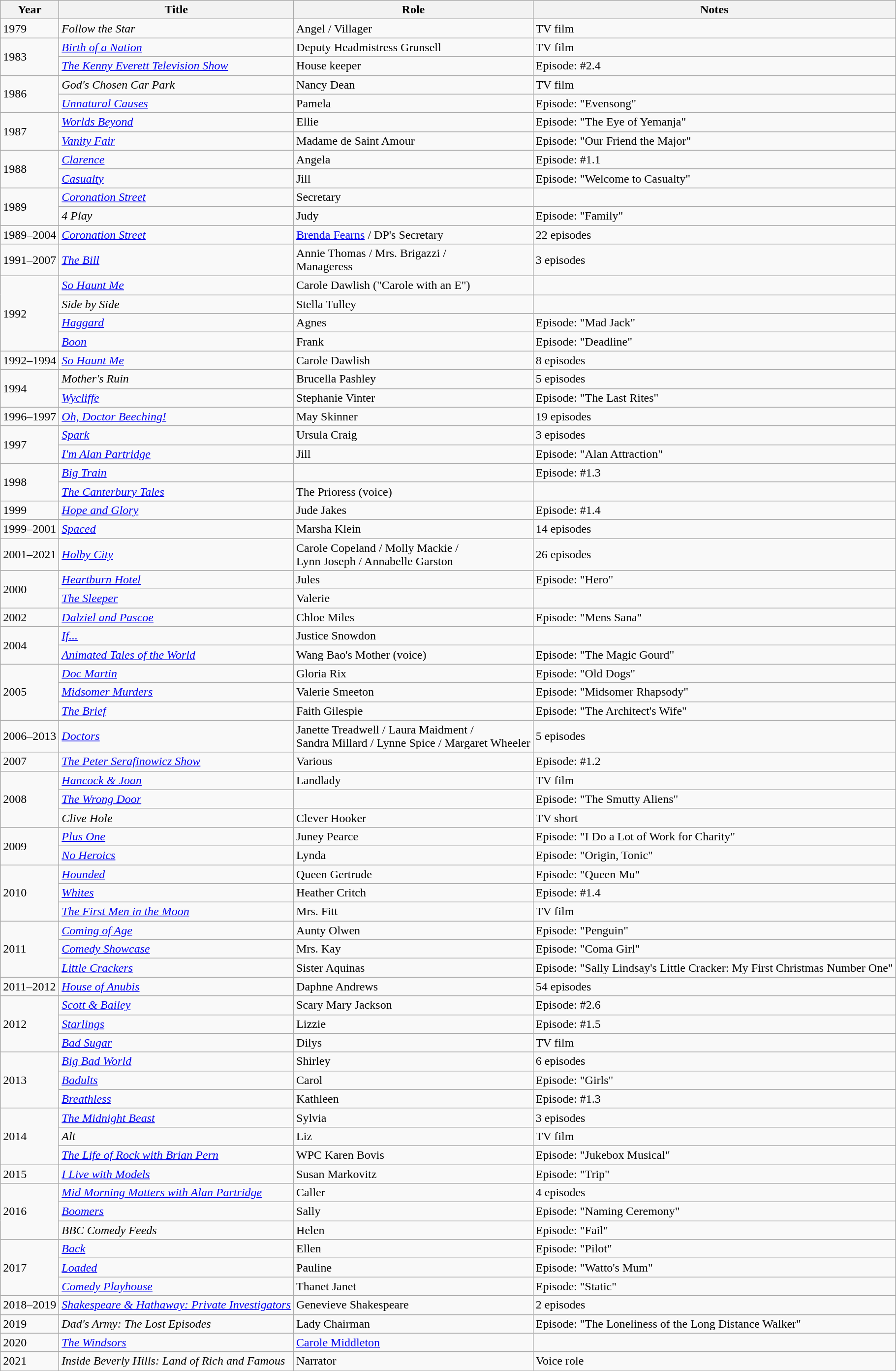<table class="wikitable">
<tr>
<th>Year</th>
<th>Title</th>
<th>Role</th>
<th>Notes</th>
</tr>
<tr>
<td>1979</td>
<td><em>Follow the Star</em></td>
<td>Angel / Villager</td>
<td>TV film</td>
</tr>
<tr>
<td rowspan="2">1983</td>
<td><em><a href='#'>Birth of a Nation</a></em></td>
<td>Deputy Headmistress Grunsell</td>
<td>TV film</td>
</tr>
<tr>
<td><em> <a href='#'>The Kenny Everett Television Show</a> </em></td>
<td>House keeper</td>
<td>Episode: #2.4</td>
</tr>
<tr>
<td rowspan="2">1986</td>
<td><em>God's Chosen Car Park</em></td>
<td>Nancy Dean</td>
<td>TV film</td>
</tr>
<tr>
<td><em><a href='#'>Unnatural Causes</a></em></td>
<td>Pamela</td>
<td>Episode: "Evensong"</td>
</tr>
<tr>
<td rowspan="2">1987</td>
<td><em><a href='#'>Worlds Beyond</a></em></td>
<td>Ellie</td>
<td>Episode: "The Eye of Yemanja"</td>
</tr>
<tr>
<td><em><a href='#'>Vanity Fair</a></em></td>
<td>Madame de Saint Amour</td>
<td>Episode: "Our Friend the Major"</td>
</tr>
<tr>
<td rowspan="2">1988</td>
<td><em><a href='#'>Clarence</a></em></td>
<td>Angela</td>
<td>Episode: #1.1</td>
</tr>
<tr>
<td><em><a href='#'>Casualty</a></em></td>
<td>Jill</td>
<td>Episode: "Welcome to Casualty"</td>
</tr>
<tr>
<td rowspan="2">1989</td>
<td><em><a href='#'>Coronation Street</a></em></td>
<td>Secretary</td>
<td></td>
</tr>
<tr>
<td><em>4 Play</em></td>
<td>Judy</td>
<td>Episode: "Family"</td>
</tr>
<tr>
<td>1989–2004</td>
<td><em><a href='#'>Coronation Street</a></em></td>
<td><a href='#'>Brenda Fearns</a> / DP's Secretary</td>
<td>22 episodes</td>
</tr>
<tr>
<td>1991–2007</td>
<td><em><a href='#'>The Bill</a></em></td>
<td>Annie Thomas / Mrs. Brigazzi /<br>Manageress</td>
<td>3 episodes</td>
</tr>
<tr>
<td rowspan="4">1992</td>
<td><em><a href='#'>So Haunt Me</a></em></td>
<td>Carole Dawlish ("Carole with an E")</td>
<td></td>
</tr>
<tr>
<td><em>Side by Side</em></td>
<td>Stella Tulley</td>
<td></td>
</tr>
<tr>
<td><em><a href='#'>Haggard</a></em></td>
<td>Agnes</td>
<td>Episode: "Mad Jack"</td>
</tr>
<tr>
<td><em><a href='#'>Boon</a></em></td>
<td>Frank</td>
<td>Episode: "Deadline"</td>
</tr>
<tr>
<td>1992–1994</td>
<td><em><a href='#'>So Haunt Me</a></em></td>
<td>Carole Dawlish</td>
<td>8 episodes</td>
</tr>
<tr>
<td rowspan="2">1994</td>
<td><em>Mother's Ruin</em></td>
<td>Brucella Pashley</td>
<td>5 episodes</td>
</tr>
<tr>
<td><em><a href='#'>Wycliffe</a></em></td>
<td>Stephanie Vinter</td>
<td>Episode: "The Last Rites"</td>
</tr>
<tr>
<td>1996–1997</td>
<td><em><a href='#'>Oh, Doctor Beeching!</a></em></td>
<td>May Skinner</td>
<td>19 episodes</td>
</tr>
<tr>
<td rowspan="2">1997</td>
<td><em><a href='#'>Spark</a></em></td>
<td>Ursula Craig</td>
<td>3 episodes</td>
</tr>
<tr>
<td><em><a href='#'>I'm Alan Partridge</a></em></td>
<td>Jill</td>
<td>Episode: "Alan Attraction"</td>
</tr>
<tr>
<td rowspan="2">1998</td>
<td><em><a href='#'>Big Train</a></em></td>
<td></td>
<td>Episode: #1.3</td>
</tr>
<tr>
<td><em><a href='#'>The Canterbury Tales</a></em></td>
<td>The Prioress (voice)</td>
<td></td>
</tr>
<tr>
<td>1999</td>
<td><em><a href='#'>Hope and Glory</a></em></td>
<td>Jude Jakes</td>
<td>Episode: #1.4</td>
</tr>
<tr>
<td>1999–2001</td>
<td><em><a href='#'>Spaced</a></em></td>
<td>Marsha Klein</td>
<td>14 episodes</td>
</tr>
<tr>
<td>2001–2021</td>
<td><em><a href='#'>Holby City</a></em></td>
<td>Carole Copeland / Molly Mackie /<br>Lynn Joseph / Annabelle Garston</td>
<td>26 episodes</td>
</tr>
<tr>
<td rowspan="2">2000</td>
<td><em><a href='#'>Heartburn Hotel</a></em></td>
<td>Jules</td>
<td>Episode: "Hero"</td>
</tr>
<tr>
<td><em><a href='#'>The Sleeper</a></em></td>
<td>Valerie</td>
<td></td>
</tr>
<tr>
<td>2002</td>
<td><em><a href='#'>Dalziel and Pascoe</a></em></td>
<td>Chloe Miles</td>
<td>Episode: "Mens Sana"</td>
</tr>
<tr>
<td rowspan="2">2004</td>
<td><em><a href='#'>If...</a></em></td>
<td>Justice Snowdon</td>
<td></td>
</tr>
<tr>
<td><em><a href='#'>Animated Tales of the World</a></em></td>
<td>Wang Bao's Mother (voice)</td>
<td>Episode: "The Magic Gourd"</td>
</tr>
<tr>
<td rowspan="3">2005</td>
<td><em><a href='#'>Doc Martin</a></em></td>
<td>Gloria Rix</td>
<td>Episode: "Old Dogs"</td>
</tr>
<tr>
<td><em><a href='#'>Midsomer Murders</a></em></td>
<td>Valerie Smeeton</td>
<td>Episode: "Midsomer Rhapsody"</td>
</tr>
<tr>
<td><em><a href='#'>The Brief</a></em></td>
<td>Faith Gilespie</td>
<td>Episode: "The Architect's Wife"</td>
</tr>
<tr>
<td>2006–2013</td>
<td><em><a href='#'>Doctors</a></em></td>
<td>Janette Treadwell / Laura Maidment /<br>Sandra Millard / Lynne Spice / Margaret Wheeler</td>
<td>5 episodes</td>
</tr>
<tr>
<td>2007</td>
<td><em><a href='#'>The Peter Serafinowicz Show</a></em></td>
<td>Various</td>
<td>Episode: #1.2</td>
</tr>
<tr>
<td rowspan="3">2008</td>
<td><em><a href='#'>Hancock & Joan</a></em></td>
<td>Landlady</td>
<td>TV film</td>
</tr>
<tr>
<td><em><a href='#'>The Wrong Door</a></em></td>
<td></td>
<td>Episode: "The Smutty Aliens"</td>
</tr>
<tr>
<td><em>Clive Hole</em></td>
<td>Clever Hooker</td>
<td>TV short</td>
</tr>
<tr>
<td rowspan="2">2009</td>
<td><em><a href='#'>Plus One</a></em></td>
<td>Juney Pearce</td>
<td>Episode: "I Do a Lot of Work for Charity"</td>
</tr>
<tr>
<td><em><a href='#'>No Heroics</a></em></td>
<td>Lynda</td>
<td>Episode: "Origin, Tonic"</td>
</tr>
<tr>
<td rowspan="3">2010</td>
<td><em><a href='#'>Hounded</a></em></td>
<td>Queen Gertrude</td>
<td>Episode: "Queen Mu"</td>
</tr>
<tr>
<td><em><a href='#'>Whites</a></em></td>
<td>Heather Critch</td>
<td>Episode: #1.4</td>
</tr>
<tr>
<td><em><a href='#'>The First Men in the Moon</a></em></td>
<td>Mrs. Fitt</td>
<td>TV film</td>
</tr>
<tr>
<td rowspan="3">2011</td>
<td><em><a href='#'>Coming of Age</a></em></td>
<td>Aunty Olwen</td>
<td>Episode: "Penguin"</td>
</tr>
<tr>
<td><em><a href='#'>Comedy Showcase</a></em></td>
<td>Mrs. Kay</td>
<td>Episode: "Coma Girl"</td>
</tr>
<tr>
<td><em><a href='#'>Little Crackers</a></em></td>
<td>Sister Aquinas</td>
<td>Episode: "Sally Lindsay's Little Cracker: My First Christmas Number One"</td>
</tr>
<tr>
<td>2011–2012</td>
<td><em><a href='#'>House of Anubis</a></em></td>
<td>Daphne Andrews</td>
<td>54 episodes</td>
</tr>
<tr>
<td rowspan="3">2012</td>
<td><em><a href='#'>Scott & Bailey</a></em></td>
<td>Scary Mary Jackson</td>
<td>Episode: #2.6</td>
</tr>
<tr>
<td><em><a href='#'>Starlings</a></em></td>
<td>Lizzie</td>
<td>Episode: #1.5</td>
</tr>
<tr>
<td><em><a href='#'>Bad Sugar</a></em></td>
<td>Dilys</td>
<td>TV film</td>
</tr>
<tr>
<td rowspan="3">2013</td>
<td><em><a href='#'>Big Bad World</a></em></td>
<td>Shirley</td>
<td>6 episodes</td>
</tr>
<tr>
<td><em><a href='#'>Badults</a></em></td>
<td>Carol</td>
<td>Episode: "Girls"</td>
</tr>
<tr>
<td><em><a href='#'>Breathless</a></em></td>
<td>Kathleen</td>
<td>Episode: #1.3</td>
</tr>
<tr>
<td rowspan="3">2014</td>
<td><em><a href='#'>The Midnight Beast</a></em></td>
<td>Sylvia</td>
<td>3 episodes</td>
</tr>
<tr>
<td><em>Alt</em></td>
<td>Liz</td>
<td>TV film</td>
</tr>
<tr>
<td><em><a href='#'>The Life of Rock with Brian Pern</a></em></td>
<td>WPC Karen Bovis</td>
<td>Episode: "Jukebox Musical"</td>
</tr>
<tr>
<td>2015</td>
<td><em><a href='#'>I Live with Models</a></em></td>
<td>Susan Markovitz</td>
<td>Episode: "Trip"</td>
</tr>
<tr>
<td rowspan="3">2016</td>
<td><em><a href='#'>Mid Morning Matters with Alan Partridge</a></em></td>
<td>Caller</td>
<td>4 episodes</td>
</tr>
<tr>
<td><em><a href='#'>Boomers</a></em></td>
<td>Sally</td>
<td>Episode: "Naming Ceremony"</td>
</tr>
<tr>
<td><em>BBC Comedy Feeds</em></td>
<td>Helen</td>
<td>Episode: "Fail"</td>
</tr>
<tr>
<td rowspan="3">2017</td>
<td><em><a href='#'>Back</a></em></td>
<td>Ellen</td>
<td>Episode: "Pilot"</td>
</tr>
<tr>
<td><em><a href='#'>Loaded</a></em></td>
<td>Pauline</td>
<td>Episode: "Watto's Mum"</td>
</tr>
<tr>
<td><em><a href='#'>Comedy Playhouse</a></em></td>
<td>Thanet Janet</td>
<td>Episode: "Static"</td>
</tr>
<tr>
<td>2018–2019</td>
<td><em><a href='#'>Shakespeare & Hathaway: Private Investigators</a></em></td>
<td>Genevieve Shakespeare</td>
<td>2 episodes</td>
</tr>
<tr>
<td>2019</td>
<td><em>Dad's Army: The Lost Episodes</em></td>
<td>Lady Chairman</td>
<td>Episode: "The Loneliness of the Long Distance Walker"</td>
</tr>
<tr>
<td>2020</td>
<td><em><a href='#'>The Windsors</a></em></td>
<td><a href='#'>Carole Middleton</a></td>
<td></td>
</tr>
<tr>
<td>2021</td>
<td><em>Inside Beverly Hills: Land of Rich and Famous</em></td>
<td>Narrator</td>
<td>Voice role</td>
</tr>
</table>
